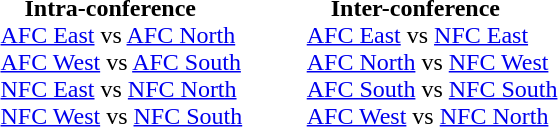<table border=0 style="margin: 0 0 0 1.5;">
<tr valign="top">
<td><br>    <strong>Intra-conference</strong><br>
<a href='#'>AFC East</a> vs <a href='#'>AFC North</a><br>
<a href='#'>AFC West</a> vs <a href='#'>AFC South</a><br>
<a href='#'>NFC East</a> vs <a href='#'>NFC North</a><br>
<a href='#'>NFC West</a> vs <a href='#'>NFC South</a><br></td>
<td style="padding-left:40px;"><br>    <strong>Inter-conference</strong><br>
<a href='#'>AFC East</a> vs <a href='#'>NFC East</a><br>
<a href='#'>AFC North</a> vs <a href='#'>NFC West</a><br>
<a href='#'>AFC South</a> vs <a href='#'>NFC South</a><br>
<a href='#'>AFC West</a> vs <a href='#'>NFC North</a><br></td>
</tr>
</table>
